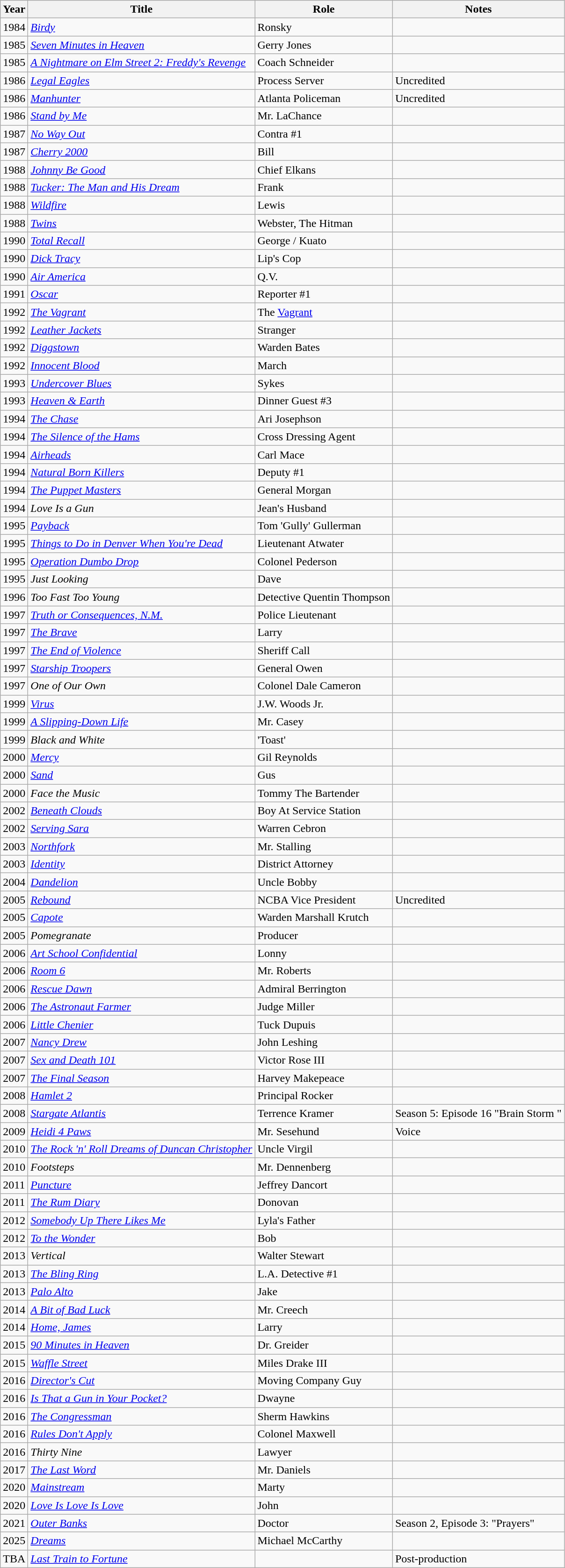<table class="wikitable sortable">
<tr>
<th>Year</th>
<th>Title</th>
<th>Role</th>
<th>Notes</th>
</tr>
<tr>
<td>1984</td>
<td><em><a href='#'>Birdy</a></em></td>
<td>Ronsky</td>
<td></td>
</tr>
<tr>
<td>1985</td>
<td><em><a href='#'>Seven Minutes in Heaven</a></em></td>
<td>Gerry Jones</td>
<td></td>
</tr>
<tr>
<td>1985</td>
<td><em><a href='#'>A Nightmare on Elm Street 2: Freddy's Revenge</a></em></td>
<td>Coach Schneider</td>
<td></td>
</tr>
<tr>
<td>1986</td>
<td><em><a href='#'>Legal Eagles</a></em></td>
<td>Process Server</td>
<td>Uncredited</td>
</tr>
<tr>
<td>1986</td>
<td><em><a href='#'>Manhunter</a></em></td>
<td>Atlanta Policeman</td>
<td>Uncredited</td>
</tr>
<tr>
<td>1986</td>
<td><em><a href='#'>Stand by Me</a></em></td>
<td>Mr. LaChance</td>
<td></td>
</tr>
<tr>
<td>1987</td>
<td><em><a href='#'>No Way Out</a></em></td>
<td>Contra #1</td>
<td></td>
</tr>
<tr>
<td>1987</td>
<td><em><a href='#'>Cherry 2000</a></em></td>
<td>Bill</td>
<td></td>
</tr>
<tr>
<td>1988</td>
<td><em><a href='#'>Johnny Be Good</a></em></td>
<td>Chief Elkans</td>
<td></td>
</tr>
<tr>
<td>1988</td>
<td><em><a href='#'>Tucker: The Man and His Dream</a></em></td>
<td>Frank</td>
<td></td>
</tr>
<tr>
<td>1988</td>
<td><em><a href='#'>Wildfire</a></em></td>
<td>Lewis</td>
<td></td>
</tr>
<tr>
<td>1988</td>
<td><em><a href='#'>Twins</a></em></td>
<td>Webster, The Hitman</td>
<td></td>
</tr>
<tr>
<td>1990</td>
<td><em><a href='#'>Total Recall</a></em></td>
<td>George / Kuato</td>
<td></td>
</tr>
<tr>
<td>1990</td>
<td><em><a href='#'>Dick Tracy</a></em></td>
<td>Lip's Cop</td>
<td></td>
</tr>
<tr>
<td>1990</td>
<td><em><a href='#'>Air America</a></em></td>
<td>Q.V.</td>
<td></td>
</tr>
<tr>
<td>1991</td>
<td><em><a href='#'>Oscar</a></em></td>
<td>Reporter #1</td>
<td></td>
</tr>
<tr>
<td>1992</td>
<td><em><a href='#'>The Vagrant</a></em></td>
<td>The <a href='#'>Vagrant</a></td>
<td></td>
</tr>
<tr>
<td>1992</td>
<td><em><a href='#'>Leather Jackets</a></em></td>
<td>Stranger</td>
<td></td>
</tr>
<tr>
<td>1992</td>
<td><em><a href='#'>Diggstown</a></em></td>
<td>Warden Bates</td>
<td></td>
</tr>
<tr>
<td>1992</td>
<td><em><a href='#'>Innocent Blood</a></em></td>
<td>March</td>
<td></td>
</tr>
<tr>
<td>1993</td>
<td><em><a href='#'>Undercover Blues</a></em></td>
<td>Sykes</td>
<td></td>
</tr>
<tr>
<td>1993</td>
<td><em><a href='#'>Heaven & Earth</a></em></td>
<td>Dinner Guest #3</td>
<td></td>
</tr>
<tr>
<td>1994</td>
<td><em><a href='#'>The Chase</a></em></td>
<td>Ari Josephson</td>
<td></td>
</tr>
<tr>
<td>1994</td>
<td><em><a href='#'>The Silence of the Hams</a></em></td>
<td>Cross Dressing Agent</td>
<td></td>
</tr>
<tr>
<td>1994</td>
<td><em><a href='#'>Airheads</a></em></td>
<td>Carl Mace</td>
<td></td>
</tr>
<tr>
<td>1994</td>
<td><em><a href='#'>Natural Born Killers</a></em></td>
<td>Deputy #1</td>
<td></td>
</tr>
<tr>
<td>1994</td>
<td><em><a href='#'>The Puppet Masters</a></em></td>
<td>General Morgan</td>
<td></td>
</tr>
<tr>
<td>1994</td>
<td><em>Love Is a Gun</em></td>
<td>Jean's Husband</td>
<td></td>
</tr>
<tr>
<td>1995</td>
<td><em><a href='#'>Payback</a></em></td>
<td>Tom 'Gully' Gullerman</td>
<td></td>
</tr>
<tr>
<td>1995</td>
<td><em><a href='#'>Things to Do in Denver When You're Dead</a></em></td>
<td>Lieutenant Atwater</td>
<td></td>
</tr>
<tr>
<td>1995</td>
<td><em><a href='#'>Operation Dumbo Drop</a></em></td>
<td>Colonel Pederson</td>
<td></td>
</tr>
<tr>
<td>1995</td>
<td><em>Just Looking</em></td>
<td>Dave</td>
<td></td>
</tr>
<tr>
<td>1996</td>
<td><em>Too Fast Too Young</em></td>
<td>Detective Quentin Thompson</td>
<td></td>
</tr>
<tr>
<td>1997</td>
<td><em><a href='#'>Truth or Consequences, N.M.</a></em></td>
<td>Police Lieutenant</td>
<td></td>
</tr>
<tr>
<td>1997</td>
<td><em><a href='#'>The Brave</a></em></td>
<td>Larry</td>
<td></td>
</tr>
<tr>
<td>1997</td>
<td><em><a href='#'>The End of Violence</a></em></td>
<td>Sheriff Call</td>
<td></td>
</tr>
<tr>
<td>1997</td>
<td><em><a href='#'>Starship Troopers</a></em></td>
<td>General Owen</td>
<td></td>
</tr>
<tr>
<td>1997</td>
<td><em>One of Our Own</em></td>
<td>Colonel Dale Cameron</td>
<td></td>
</tr>
<tr>
<td>1999</td>
<td><em><a href='#'>Virus</a></em></td>
<td>J.W. Woods Jr.</td>
<td></td>
</tr>
<tr>
<td>1999</td>
<td><em><a href='#'>A Slipping-Down Life</a></em></td>
<td>Mr. Casey</td>
<td></td>
</tr>
<tr>
<td>1999</td>
<td><em>Black and White</em></td>
<td>'Toast'</td>
<td></td>
</tr>
<tr>
<td>2000</td>
<td><em><a href='#'>Mercy</a></em></td>
<td>Gil Reynolds</td>
<td></td>
</tr>
<tr>
<td>2000</td>
<td><em><a href='#'>Sand</a></em></td>
<td>Gus</td>
<td></td>
</tr>
<tr>
<td>2000</td>
<td><em>Face the Music</em></td>
<td>Tommy The Bartender</td>
<td></td>
</tr>
<tr>
<td>2002</td>
<td><em><a href='#'>Beneath Clouds</a></em></td>
<td>Boy At Service Station</td>
<td></td>
</tr>
<tr>
<td>2002</td>
<td><em><a href='#'>Serving Sara</a></em></td>
<td>Warren Cebron</td>
<td></td>
</tr>
<tr>
<td>2003</td>
<td><em><a href='#'>Northfork</a></em></td>
<td>Mr. Stalling</td>
<td></td>
</tr>
<tr>
<td>2003</td>
<td><em><a href='#'>Identity</a></em></td>
<td>District Attorney</td>
<td></td>
</tr>
<tr>
<td>2004</td>
<td><em><a href='#'>Dandelion</a></em></td>
<td>Uncle Bobby</td>
<td></td>
</tr>
<tr>
<td>2005</td>
<td><em><a href='#'>Rebound</a></em></td>
<td>NCBA Vice President</td>
<td>Uncredited</td>
</tr>
<tr>
<td>2005</td>
<td><em><a href='#'>Capote</a></em></td>
<td>Warden Marshall Krutch</td>
<td></td>
</tr>
<tr>
<td>2005</td>
<td><em>Pomegranate</em></td>
<td>Producer</td>
<td></td>
</tr>
<tr>
<td>2006</td>
<td><em><a href='#'>Art School Confidential</a></em></td>
<td>Lonny</td>
<td></td>
</tr>
<tr>
<td>2006</td>
<td><em><a href='#'>Room 6</a></em></td>
<td>Mr. Roberts</td>
<td></td>
</tr>
<tr>
<td>2006</td>
<td><em><a href='#'>Rescue Dawn</a></em></td>
<td>Admiral Berrington</td>
<td></td>
</tr>
<tr>
<td>2006</td>
<td><em><a href='#'>The Astronaut Farmer</a></em></td>
<td>Judge Miller</td>
<td></td>
</tr>
<tr>
<td>2006</td>
<td><em><a href='#'>Little Chenier</a></em></td>
<td>Tuck Dupuis</td>
<td></td>
</tr>
<tr>
<td>2007</td>
<td><em><a href='#'>Nancy Drew</a></em></td>
<td>John Leshing</td>
<td></td>
</tr>
<tr>
<td>2007</td>
<td><em><a href='#'>Sex and Death 101</a></em></td>
<td>Victor Rose III</td>
<td></td>
</tr>
<tr>
<td>2007</td>
<td><em><a href='#'>The Final Season</a></em></td>
<td>Harvey Makepeace</td>
<td></td>
</tr>
<tr>
<td>2008</td>
<td><em><a href='#'>Hamlet 2</a></em></td>
<td>Principal Rocker</td>
<td></td>
</tr>
<tr>
<td>2008</td>
<td><em><a href='#'>Stargate Atlantis</a></em></td>
<td>Terrence Kramer</td>
<td>Season 5: Episode 16 "Brain Storm "</td>
</tr>
<tr>
<td>2009</td>
<td><em><a href='#'>Heidi 4 Paws</a></em></td>
<td>Mr. Sesehund</td>
<td>Voice</td>
</tr>
<tr>
<td>2010</td>
<td><em><a href='#'>The Rock 'n' Roll Dreams of Duncan Christopher</a></em></td>
<td>Uncle Virgil</td>
<td></td>
</tr>
<tr>
<td>2010</td>
<td><em>Footsteps</em></td>
<td>Mr. Dennenberg</td>
<td></td>
</tr>
<tr>
<td>2011</td>
<td><em><a href='#'>Puncture</a></em></td>
<td>Jeffrey Dancort</td>
<td></td>
</tr>
<tr>
<td>2011</td>
<td><em><a href='#'>The Rum Diary</a></em></td>
<td>Donovan</td>
<td></td>
</tr>
<tr>
<td>2012</td>
<td><em><a href='#'>Somebody Up There Likes Me</a></em></td>
<td>Lyla's Father</td>
<td></td>
</tr>
<tr>
<td>2012</td>
<td><em><a href='#'>To the Wonder</a></em></td>
<td>Bob</td>
<td></td>
</tr>
<tr>
<td>2013</td>
<td><em>Vertical</em></td>
<td>Walter Stewart</td>
<td></td>
</tr>
<tr>
<td>2013</td>
<td><em><a href='#'>The Bling Ring</a></em></td>
<td>L.A. Detective #1</td>
<td></td>
</tr>
<tr>
<td>2013</td>
<td><em><a href='#'>Palo Alto</a></em></td>
<td>Jake</td>
<td></td>
</tr>
<tr>
<td>2014</td>
<td><em><a href='#'>A Bit of Bad Luck</a></em></td>
<td>Mr. Creech</td>
<td></td>
</tr>
<tr>
<td>2014</td>
<td><em><a href='#'>Home, James</a></em></td>
<td>Larry</td>
<td></td>
</tr>
<tr>
<td>2015</td>
<td><em><a href='#'>90 Minutes in Heaven</a></em></td>
<td>Dr. Greider</td>
<td></td>
</tr>
<tr>
<td>2015</td>
<td><em><a href='#'>Waffle Street</a></em></td>
<td>Miles Drake III</td>
<td></td>
</tr>
<tr>
<td>2016</td>
<td><em><a href='#'>Director's Cut</a></em></td>
<td>Moving Company Guy</td>
<td></td>
</tr>
<tr>
<td>2016</td>
<td><em><a href='#'>Is That a Gun in Your Pocket?</a></em></td>
<td>Dwayne</td>
<td></td>
</tr>
<tr>
<td>2016</td>
<td><em><a href='#'>The Congressman</a></em></td>
<td>Sherm Hawkins</td>
<td></td>
</tr>
<tr>
<td>2016</td>
<td><em><a href='#'>Rules Don't Apply</a></em></td>
<td>Colonel Maxwell</td>
<td></td>
</tr>
<tr>
<td>2016</td>
<td><em>Thirty Nine</em></td>
<td>Lawyer</td>
<td></td>
</tr>
<tr>
<td>2017</td>
<td><em><a href='#'>The Last Word</a></em></td>
<td>Mr. Daniels</td>
<td></td>
</tr>
<tr>
<td>2020</td>
<td><em><a href='#'>Mainstream</a></em></td>
<td>Marty</td>
<td></td>
</tr>
<tr>
<td>2020</td>
<td><em><a href='#'>Love Is Love Is Love</a></em></td>
<td>John</td>
<td></td>
</tr>
<tr>
<td>2021</td>
<td><em><a href='#'>Outer Banks</a></em></td>
<td>Doctor</td>
<td>Season 2, Episode 3: "Prayers"</td>
</tr>
<tr>
<td>2025</td>
<td><em><a href='#'>Dreams</a></em></td>
<td>Michael McCarthy</td>
<td></td>
</tr>
<tr>
<td>TBA</td>
<td><em><a href='#'>Last Train to Fortune</a></em></td>
<td></td>
<td>Post-production</td>
</tr>
</table>
